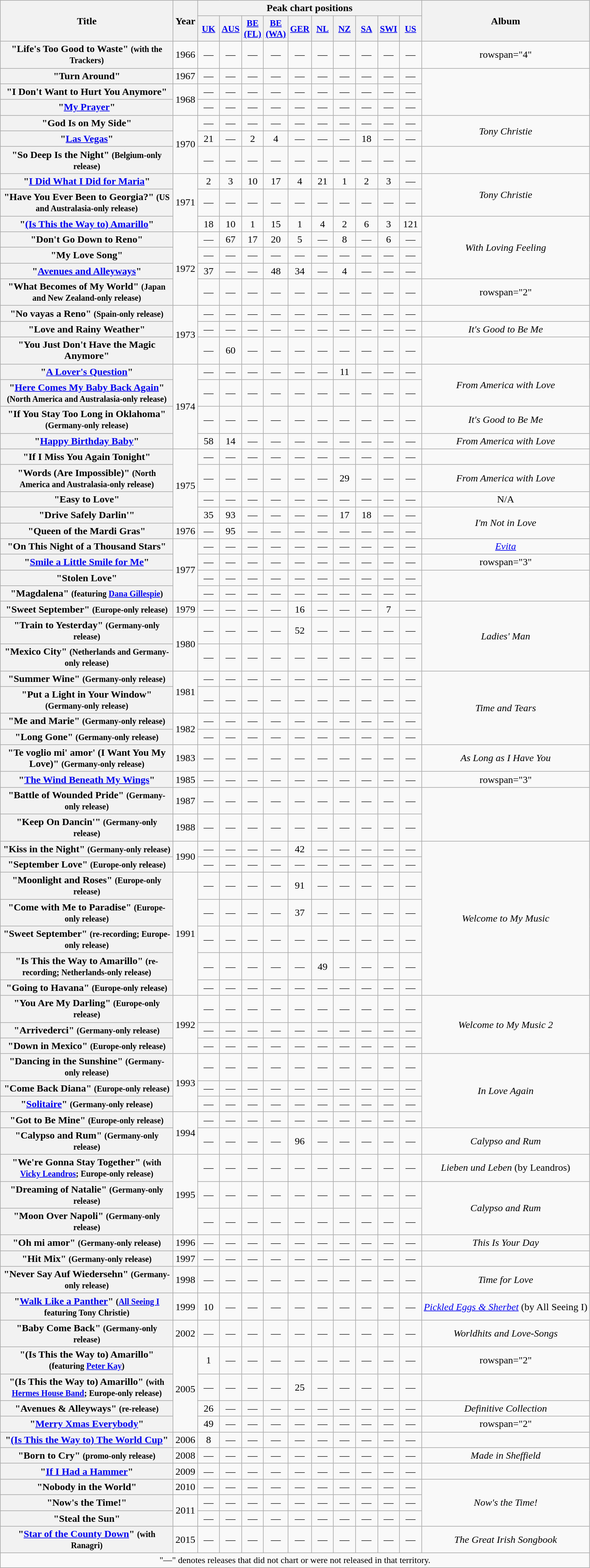<table class="wikitable plainrowheaders" style="text-align:center;">
<tr>
<th rowspan="2" scope="col" style="width:17em;">Title</th>
<th rowspan="2" scope="col" style="width:2em;">Year</th>
<th colspan="10">Peak chart positions</th>
<th rowspan="2">Album</th>
</tr>
<tr>
<th scope="col" style="width:2em;font-size:90%;"><a href='#'>UK</a><br></th>
<th scope="col" style="width:2em;font-size:90%;"><a href='#'>AUS</a><br></th>
<th scope="col" style="width:2em;font-size:90%;"><a href='#'>BE (FL)</a><br></th>
<th scope="col" style="width:2em;font-size:90%;"><a href='#'>BE (WA)</a><br></th>
<th scope="col" style="width:2em;font-size:90%;"><a href='#'>GER</a><br></th>
<th scope="col" style="width:2em;font-size:90%;"><a href='#'>NL</a><br></th>
<th scope="col" style="width:2em;font-size:90%;"><a href='#'>NZ</a><br></th>
<th scope="col" style="width:2em;font-size:90%;"><a href='#'>SA</a><br></th>
<th scope="col" style="width:2em;font-size:90%;"><a href='#'>SWI</a><br></th>
<th scope="col" style="width:2em;font-size:90%;"><a href='#'>US</a><br></th>
</tr>
<tr>
<th scope="row">"Life's Too Good to Waste" <small>(with the Trackers)</small></th>
<td>1966</td>
<td>—</td>
<td>—</td>
<td>—</td>
<td>—</td>
<td>—</td>
<td>—</td>
<td>—</td>
<td>—</td>
<td>—</td>
<td>—</td>
<td>rowspan="4" </td>
</tr>
<tr>
<th scope="row">"Turn Around"</th>
<td>1967</td>
<td>—</td>
<td>—</td>
<td>—</td>
<td>—</td>
<td>—</td>
<td>—</td>
<td>—</td>
<td>—</td>
<td>—</td>
<td>—</td>
</tr>
<tr>
<th scope="row">"I Don't Want to Hurt You Anymore"</th>
<td rowspan="2">1968</td>
<td>—</td>
<td>—</td>
<td>—</td>
<td>—</td>
<td>—</td>
<td>—</td>
<td>—</td>
<td>—</td>
<td>—</td>
<td>—</td>
</tr>
<tr>
<th scope="row">"<a href='#'>My Prayer</a>"</th>
<td>—</td>
<td>—</td>
<td>—</td>
<td>—</td>
<td>—</td>
<td>—</td>
<td>—</td>
<td>—</td>
<td>—</td>
<td>—</td>
</tr>
<tr>
<th scope="row">"God Is on My Side"</th>
<td rowspan="3">1970</td>
<td>—</td>
<td>—</td>
<td>—</td>
<td>—</td>
<td>—</td>
<td>—</td>
<td>—</td>
<td>—</td>
<td>—</td>
<td>—</td>
<td rowspan="2"><em>Tony Christie</em></td>
</tr>
<tr>
<th scope="row">"<a href='#'>Las Vegas</a>"</th>
<td>21</td>
<td>—</td>
<td>2</td>
<td>4</td>
<td>—</td>
<td>—</td>
<td>—</td>
<td>18</td>
<td>—</td>
<td>—</td>
</tr>
<tr>
<th scope="row">"So Deep Is the Night" <small>(Belgium-only release)</small></th>
<td>—</td>
<td>—</td>
<td>—</td>
<td>—</td>
<td>—</td>
<td>—</td>
<td>—</td>
<td>—</td>
<td>—</td>
<td>—</td>
<td></td>
</tr>
<tr>
<th scope="row">"<a href='#'>I Did What I Did for Maria</a>"</th>
<td rowspan="3">1971</td>
<td>2</td>
<td>3</td>
<td>10</td>
<td>17</td>
<td>4</td>
<td>21</td>
<td>1</td>
<td>2</td>
<td>3</td>
<td>—</td>
<td rowspan="2"><em>Tony Christie</em></td>
</tr>
<tr>
<th scope="row">"Have You Ever Been to Georgia?" <small>(US and Australasia-only release)</small></th>
<td>—</td>
<td>—</td>
<td>—</td>
<td>—</td>
<td>—</td>
<td>—</td>
<td>—</td>
<td>—</td>
<td>—</td>
<td>—</td>
</tr>
<tr>
<th scope="row">"<a href='#'>(Is This the Way to) Amarillo</a>"</th>
<td>18</td>
<td>10</td>
<td>1</td>
<td>15</td>
<td>1</td>
<td>4</td>
<td>2</td>
<td>6</td>
<td>3</td>
<td>121</td>
<td rowspan="4"><em>With Loving Feeling</em></td>
</tr>
<tr>
<th scope="row">"Don't Go Down to Reno"</th>
<td rowspan="4">1972</td>
<td>—</td>
<td>67</td>
<td>17</td>
<td>20</td>
<td>5</td>
<td>—</td>
<td>8</td>
<td>—</td>
<td>6</td>
<td>—</td>
</tr>
<tr>
<th scope="row">"My Love Song"</th>
<td>—</td>
<td>—</td>
<td>—</td>
<td>—</td>
<td>—</td>
<td>—</td>
<td>—</td>
<td>—</td>
<td>—</td>
<td>—</td>
</tr>
<tr>
<th scope="row">"<a href='#'>Avenues and Alleyways</a>"</th>
<td>37</td>
<td>—</td>
<td>—</td>
<td>48</td>
<td>34</td>
<td>—</td>
<td>4</td>
<td>—</td>
<td>—</td>
<td>—</td>
</tr>
<tr>
<th scope="row">"What Becomes of My World" <small>(Japan and New Zealand-only release)</small></th>
<td>—</td>
<td>—</td>
<td>—</td>
<td>—</td>
<td>—</td>
<td>—</td>
<td>—</td>
<td>—</td>
<td>—</td>
<td>—</td>
<td>rowspan="2" </td>
</tr>
<tr>
<th scope="row">"No vayas a Reno" <small>(Spain-only release)</small></th>
<td rowspan="3">1973</td>
<td>—</td>
<td>—</td>
<td>—</td>
<td>—</td>
<td>—</td>
<td>—</td>
<td>—</td>
<td>—</td>
<td>—</td>
<td>—</td>
</tr>
<tr>
<th scope="row">"Love and Rainy Weather"</th>
<td>—</td>
<td>—</td>
<td>—</td>
<td>—</td>
<td>—</td>
<td>—</td>
<td>—</td>
<td>—</td>
<td>—</td>
<td>—</td>
<td><em>It's Good to Be Me</em></td>
</tr>
<tr>
<th scope="row">"You Just Don't Have the Magic Anymore"</th>
<td>—</td>
<td>60</td>
<td>—</td>
<td>—</td>
<td>—</td>
<td>—</td>
<td>—</td>
<td>—</td>
<td>—</td>
<td>—</td>
<td></td>
</tr>
<tr>
<th scope="row">"<a href='#'>A Lover's Question</a>"</th>
<td rowspan="4">1974</td>
<td>—</td>
<td>—</td>
<td>—</td>
<td>—</td>
<td>—</td>
<td>—</td>
<td>11</td>
<td>—</td>
<td>—</td>
<td>—</td>
<td rowspan="2"><em>From America with Love</em></td>
</tr>
<tr>
<th scope="row">"<a href='#'>Here Comes My Baby Back Again</a>" <small>(North America and Australasia-only release)</small></th>
<td>—</td>
<td>—</td>
<td>—</td>
<td>—</td>
<td>—</td>
<td>—</td>
<td>—</td>
<td>—</td>
<td>—</td>
<td>—</td>
</tr>
<tr>
<th scope="row">"If You Stay Too Long in Oklahoma" <small>(Germany-only release)</small></th>
<td>—</td>
<td>—</td>
<td>—</td>
<td>—</td>
<td>—</td>
<td>—</td>
<td>—</td>
<td>—</td>
<td>—</td>
<td>—</td>
<td><em>It's Good to Be Me</em></td>
</tr>
<tr>
<th scope="row">"<a href='#'>Happy Birthday Baby</a>"</th>
<td>58</td>
<td>14</td>
<td>—</td>
<td>—</td>
<td>—</td>
<td>—</td>
<td>—</td>
<td>—</td>
<td>—</td>
<td>—</td>
<td><em>From America with Love</em></td>
</tr>
<tr>
<th scope="row">"If I Miss You Again Tonight"</th>
<td rowspan="4">1975</td>
<td>—</td>
<td>—</td>
<td>—</td>
<td>—</td>
<td>—</td>
<td>—</td>
<td>—</td>
<td>—</td>
<td>—</td>
<td>—</td>
<td></td>
</tr>
<tr>
<th scope="row">"Words (Are Impossible)" <small>(North America and Australasia-only release)</small></th>
<td>—</td>
<td>—</td>
<td>—</td>
<td>—</td>
<td>—</td>
<td>—</td>
<td>29</td>
<td>—</td>
<td>—</td>
<td>—</td>
<td><em>From America with Love</em></td>
</tr>
<tr>
<th scope="row">"Easy to Love"</th>
<td>—</td>
<td>—</td>
<td>—</td>
<td>—</td>
<td>—</td>
<td>—</td>
<td>—</td>
<td>—</td>
<td>—</td>
<td>—</td>
<td>N/A</td>
</tr>
<tr>
<th scope="row">"Drive Safely Darlin'"</th>
<td>35</td>
<td>93</td>
<td>—</td>
<td>—</td>
<td>—</td>
<td>—</td>
<td>17</td>
<td>18</td>
<td>—</td>
<td>—</td>
<td rowspan="2"><em>I'm Not in Love</em></td>
</tr>
<tr>
<th scope="row">"Queen of the Mardi Gras"</th>
<td>1976</td>
<td>—</td>
<td>95</td>
<td>—</td>
<td>—</td>
<td>—</td>
<td>—</td>
<td>—</td>
<td>—</td>
<td>—</td>
<td>—</td>
</tr>
<tr>
<th scope="row">"On This Night of a Thousand Stars"</th>
<td rowspan="4">1977</td>
<td>—</td>
<td>—</td>
<td>—</td>
<td>—</td>
<td>—</td>
<td>—</td>
<td>—</td>
<td>—</td>
<td>—</td>
<td>—</td>
<td><em><a href='#'>Evita</a></em></td>
</tr>
<tr>
<th scope="row">"<a href='#'>Smile a Little Smile for Me</a>"</th>
<td>—</td>
<td>—</td>
<td>—</td>
<td>—</td>
<td>—</td>
<td>—</td>
<td>—</td>
<td>—</td>
<td>—</td>
<td>—</td>
<td>rowspan="3" </td>
</tr>
<tr>
<th scope="row">"Stolen Love"</th>
<td>—</td>
<td>—</td>
<td>—</td>
<td>—</td>
<td>—</td>
<td>—</td>
<td>—</td>
<td>—</td>
<td>—</td>
<td>—</td>
</tr>
<tr>
<th scope="row">"Magdalena" <small>(featuring <a href='#'>Dana Gillespie</a>)</small></th>
<td>—</td>
<td>—</td>
<td>—</td>
<td>—</td>
<td>—</td>
<td>—</td>
<td>—</td>
<td>—</td>
<td>—</td>
<td>—</td>
</tr>
<tr>
<th scope="row">"Sweet September" <small>(Europe-only release)</small></th>
<td>1979</td>
<td>—</td>
<td>—</td>
<td>—</td>
<td>—</td>
<td>16</td>
<td>—</td>
<td>—</td>
<td>—</td>
<td>7</td>
<td>—</td>
<td rowspan="3"><em>Ladies' Man</em></td>
</tr>
<tr>
<th scope="row">"Train to Yesterday" <small>(Germany-only release)</small></th>
<td rowspan="2">1980</td>
<td>—</td>
<td>—</td>
<td>—</td>
<td>—</td>
<td>52</td>
<td>—</td>
<td>—</td>
<td>—</td>
<td>—</td>
<td>—</td>
</tr>
<tr>
<th scope="row">"Mexico City" <small>(Netherlands and Germany-only release)</small></th>
<td>—</td>
<td>—</td>
<td>—</td>
<td>—</td>
<td>—</td>
<td>—</td>
<td>—</td>
<td>—</td>
<td>—</td>
<td>—</td>
</tr>
<tr>
<th scope="row">"Summer Wine" <small>(Germany-only release)</small></th>
<td rowspan="2">1981</td>
<td>—</td>
<td>—</td>
<td>—</td>
<td>—</td>
<td>—</td>
<td>—</td>
<td>—</td>
<td>—</td>
<td>—</td>
<td>—</td>
<td rowspan="4"><em>Time and Tears</em></td>
</tr>
<tr>
<th scope="row">"Put a Light in Your Window" <small>(Germany-only release)</small></th>
<td>—</td>
<td>—</td>
<td>—</td>
<td>—</td>
<td>—</td>
<td>—</td>
<td>—</td>
<td>—</td>
<td>—</td>
<td>—</td>
</tr>
<tr>
<th scope="row">"Me and Marie" <small>(Germany-only release)</small></th>
<td rowspan="2">1982</td>
<td>—</td>
<td>—</td>
<td>—</td>
<td>—</td>
<td>—</td>
<td>—</td>
<td>—</td>
<td>—</td>
<td>—</td>
<td>—</td>
</tr>
<tr>
<th scope="row">"Long Gone" <small>(Germany-only release)</small></th>
<td>—</td>
<td>—</td>
<td>—</td>
<td>—</td>
<td>—</td>
<td>—</td>
<td>—</td>
<td>—</td>
<td>—</td>
<td>—</td>
</tr>
<tr>
<th scope="row">"Te voglio mi' amor' (I Want You My Love)" <small>(Germany-only release)</small></th>
<td>1983</td>
<td>—</td>
<td>—</td>
<td>—</td>
<td>—</td>
<td>—</td>
<td>—</td>
<td>—</td>
<td>—</td>
<td>—</td>
<td>—</td>
<td><em>As Long as I Have You</em></td>
</tr>
<tr>
<th scope="row">"<a href='#'>The Wind Beneath My Wings</a>"</th>
<td>1985</td>
<td>—</td>
<td>—</td>
<td>—</td>
<td>—</td>
<td>—</td>
<td>—</td>
<td>—</td>
<td>—</td>
<td>—</td>
<td>—</td>
<td>rowspan="3" </td>
</tr>
<tr>
<th scope="row">"Battle of Wounded Pride" <small>(Germany-only release)</small></th>
<td>1987</td>
<td>—</td>
<td>—</td>
<td>—</td>
<td>—</td>
<td>—</td>
<td>—</td>
<td>—</td>
<td>—</td>
<td>—</td>
<td>—</td>
</tr>
<tr>
<th scope="row">"Keep On Dancin'" <small>(Germany-only release)</small></th>
<td>1988</td>
<td>—</td>
<td>—</td>
<td>—</td>
<td>—</td>
<td>—</td>
<td>—</td>
<td>—</td>
<td>—</td>
<td>—</td>
<td>—</td>
</tr>
<tr>
<th scope="row">"Kiss in the Night" <small>(Germany-only release)</small></th>
<td rowspan="2">1990</td>
<td>—</td>
<td>—</td>
<td>—</td>
<td>—</td>
<td>42</td>
<td>—</td>
<td>—</td>
<td>—</td>
<td>—</td>
<td>—</td>
<td rowspan="7"><em>Welcome to My Music</em></td>
</tr>
<tr>
<th scope="row">"September Love" <small>(Europe-only release)</small></th>
<td>—</td>
<td>—</td>
<td>—</td>
<td>—</td>
<td>—</td>
<td>—</td>
<td>—</td>
<td>—</td>
<td>—</td>
<td>—</td>
</tr>
<tr>
<th scope="row">"Moonlight and Roses" <small>(Europe-only release)</small></th>
<td rowspan="5">1991</td>
<td>—</td>
<td>—</td>
<td>—</td>
<td>—</td>
<td>91</td>
<td>—</td>
<td>—</td>
<td>—</td>
<td>—</td>
<td>—</td>
</tr>
<tr>
<th scope="row">"Come with Me to Paradise" <small>(Europe-only release)</small></th>
<td>—</td>
<td>—</td>
<td>—</td>
<td>—</td>
<td>37</td>
<td>—</td>
<td>—</td>
<td>—</td>
<td>—</td>
<td>—</td>
</tr>
<tr>
<th scope="row">"Sweet September" <small>(re-recording; Europe-only release)</small></th>
<td>—</td>
<td>—</td>
<td>—</td>
<td>—</td>
<td>—</td>
<td>—</td>
<td>—</td>
<td>—</td>
<td>—</td>
<td>—</td>
</tr>
<tr>
<th scope="row">"Is This the Way to Amarillo" <small>(re-recording; Netherlands-only release)</small></th>
<td>—</td>
<td>—</td>
<td>—</td>
<td>—</td>
<td>—</td>
<td>49</td>
<td>—</td>
<td>—</td>
<td>—</td>
<td>—</td>
</tr>
<tr>
<th scope="row">"Going to Havana" <small>(Europe-only release)</small></th>
<td>—</td>
<td>—</td>
<td>—</td>
<td>—</td>
<td>—</td>
<td>—</td>
<td>—</td>
<td>—</td>
<td>—</td>
<td>—</td>
</tr>
<tr>
<th scope="row">"You Are My Darling" <small>(Europe-only release)</small></th>
<td rowspan="3">1992</td>
<td>—</td>
<td>—</td>
<td>—</td>
<td>—</td>
<td>—</td>
<td>—</td>
<td>—</td>
<td>—</td>
<td>—</td>
<td>—</td>
<td rowspan="3"><em>Welcome to My Music 2</em></td>
</tr>
<tr>
<th scope="row">"Arrivederci" <small>(Germany-only release)</small></th>
<td>—</td>
<td>—</td>
<td>—</td>
<td>—</td>
<td>—</td>
<td>—</td>
<td>—</td>
<td>—</td>
<td>—</td>
<td>—</td>
</tr>
<tr>
<th scope="row">"Down in Mexico" <small>(Europe-only release)</small></th>
<td>—</td>
<td>—</td>
<td>—</td>
<td>—</td>
<td>—</td>
<td>—</td>
<td>—</td>
<td>—</td>
<td>—</td>
<td>—</td>
</tr>
<tr>
<th scope="row">"Dancing in the Sunshine" <small>(Germany-only release)</small></th>
<td rowspan="3">1993</td>
<td>—</td>
<td>—</td>
<td>—</td>
<td>—</td>
<td>—</td>
<td>—</td>
<td>—</td>
<td>—</td>
<td>—</td>
<td>—</td>
<td rowspan="4"><em>In Love Again</em></td>
</tr>
<tr>
<th scope="row">"Come Back Diana" <small>(Europe-only release)</small></th>
<td>—</td>
<td>—</td>
<td>—</td>
<td>—</td>
<td>—</td>
<td>—</td>
<td>—</td>
<td>—</td>
<td>—</td>
<td>—</td>
</tr>
<tr>
<th scope="row">"<a href='#'>Solitaire</a>" <small>(Germany-only release)</small></th>
<td>—</td>
<td>—</td>
<td>—</td>
<td>—</td>
<td>—</td>
<td>—</td>
<td>—</td>
<td>—</td>
<td>—</td>
<td>—</td>
</tr>
<tr>
<th scope="row">"Got to Be Mine" <small>(Europe-only release)</small></th>
<td rowspan="2">1994</td>
<td>—</td>
<td>—</td>
<td>—</td>
<td>—</td>
<td>—</td>
<td>—</td>
<td>—</td>
<td>—</td>
<td>—</td>
<td>—</td>
</tr>
<tr>
<th scope="row">"Calypso and Rum" <small>(Germany-only release)</small></th>
<td>—</td>
<td>—</td>
<td>—</td>
<td>—</td>
<td>96</td>
<td>—</td>
<td>—</td>
<td>—</td>
<td>—</td>
<td>—</td>
<td><em>Calypso and Rum</em></td>
</tr>
<tr>
<th scope="row">"We're Gonna Stay Together" <small>(with <a href='#'>Vicky Leandros</a>; Europe-only release)</small></th>
<td rowspan="3">1995</td>
<td>—</td>
<td>—</td>
<td>—</td>
<td>—</td>
<td>—</td>
<td>—</td>
<td>—</td>
<td>—</td>
<td>—</td>
<td>—</td>
<td><em>Lieben und Leben</em> (by Leandros)</td>
</tr>
<tr>
<th scope="row">"Dreaming of Natalie" <small>(Germany-only release)</small></th>
<td>—</td>
<td>—</td>
<td>—</td>
<td>—</td>
<td>—</td>
<td>—</td>
<td>—</td>
<td>—</td>
<td>—</td>
<td>—</td>
<td rowspan="2"><em>Calypso and Rum</em></td>
</tr>
<tr>
<th scope="row">"Moon Over Napoli" <small>(Germany-only release)</small></th>
<td>—</td>
<td>—</td>
<td>—</td>
<td>—</td>
<td>—</td>
<td>—</td>
<td>—</td>
<td>—</td>
<td>—</td>
<td>—</td>
</tr>
<tr>
<th scope="row">"Oh mi amor" <small>(Germany-only release)</small></th>
<td>1996</td>
<td>—</td>
<td>—</td>
<td>—</td>
<td>—</td>
<td>—</td>
<td>—</td>
<td>—</td>
<td>—</td>
<td>—</td>
<td>—</td>
<td><em>This Is Your Day</em></td>
</tr>
<tr>
<th scope="row">"Hit Mix" <small>(Germany-only release)</small></th>
<td>1997</td>
<td>—</td>
<td>—</td>
<td>—</td>
<td>—</td>
<td>—</td>
<td>—</td>
<td>—</td>
<td>—</td>
<td>—</td>
<td>—</td>
<td></td>
</tr>
<tr>
<th scope="row">"Never Say Auf Wiedersehn" <small>(Germany-only release)</small></th>
<td>1998</td>
<td>—</td>
<td>—</td>
<td>—</td>
<td>—</td>
<td>—</td>
<td>—</td>
<td>—</td>
<td>—</td>
<td>—</td>
<td>—</td>
<td><em>Time for Love</em></td>
</tr>
<tr>
<th scope="row">"<a href='#'>Walk Like a Panther</a>" <small>(<a href='#'>All Seeing I</a> featuring Tony Christie)</small></th>
<td>1999</td>
<td>10</td>
<td>—</td>
<td>—</td>
<td>—</td>
<td>—</td>
<td>—</td>
<td>—</td>
<td>—</td>
<td>—</td>
<td>—</td>
<td><em><a href='#'>Pickled Eggs & Sherbet</a></em> (by All Seeing I)</td>
</tr>
<tr>
<th scope="row">"Baby Come Back" <small>(Germany-only release)</small></th>
<td>2002</td>
<td>—</td>
<td>—</td>
<td>—</td>
<td>—</td>
<td>—</td>
<td>—</td>
<td>—</td>
<td>—</td>
<td>—</td>
<td>—</td>
<td><em>Worldhits and Love-Songs</em></td>
</tr>
<tr>
<th scope="row">"(Is This the Way to) Amarillo" <small>(featuring <a href='#'>Peter Kay</a>)</small></th>
<td rowspan="4">2005</td>
<td>1</td>
<td>—</td>
<td>—</td>
<td>—</td>
<td>—</td>
<td>—</td>
<td>—</td>
<td>—</td>
<td>—</td>
<td>—</td>
<td>rowspan="2" </td>
</tr>
<tr>
<th scope="row">"(Is This the Way to) Amarillo" <small>(with <a href='#'>Hermes House Band</a>; Europe-only release)</small></th>
<td>—</td>
<td>—</td>
<td>—</td>
<td>—</td>
<td>25</td>
<td>—</td>
<td>—</td>
<td>—</td>
<td>—</td>
<td>—</td>
</tr>
<tr>
<th scope="row">"Avenues & Alleyways" <small>(re-release)</small></th>
<td>26</td>
<td>—</td>
<td>—</td>
<td>—</td>
<td>—</td>
<td>—</td>
<td>—</td>
<td>—</td>
<td>—</td>
<td>—</td>
<td><em>Definitive Collection</em></td>
</tr>
<tr>
<th scope="row">"<a href='#'>Merry Xmas Everybody</a>"</th>
<td>49</td>
<td>—</td>
<td>—</td>
<td>—</td>
<td>—</td>
<td>—</td>
<td>—</td>
<td>—</td>
<td>—</td>
<td>—</td>
<td>rowspan="2" </td>
</tr>
<tr>
<th scope="row">"<a href='#'>(Is This the Way to) The World Cup</a>"</th>
<td>2006</td>
<td>8</td>
<td>—</td>
<td>—</td>
<td>—</td>
<td>—</td>
<td>—</td>
<td>—</td>
<td>—</td>
<td>—</td>
<td>—</td>
</tr>
<tr>
<th scope="row">"Born to Cry" <small>(promo-only release)</small></th>
<td>2008</td>
<td>—</td>
<td>—</td>
<td>—</td>
<td>—</td>
<td>—</td>
<td>—</td>
<td>—</td>
<td>—</td>
<td>—</td>
<td>—</td>
<td><em>Made in Sheffield</em></td>
</tr>
<tr>
<th scope="row">"<a href='#'>If I Had a Hammer</a>"</th>
<td>2009</td>
<td>—</td>
<td>—</td>
<td>—</td>
<td>—</td>
<td>—</td>
<td>—</td>
<td>—</td>
<td>—</td>
<td>—</td>
<td>—</td>
<td></td>
</tr>
<tr>
<th scope="row">"Nobody in the World"</th>
<td>2010</td>
<td>—</td>
<td>—</td>
<td>—</td>
<td>—</td>
<td>—</td>
<td>—</td>
<td>—</td>
<td>—</td>
<td>—</td>
<td>—</td>
<td rowspan="3"><em>Now's the Time!</em></td>
</tr>
<tr>
<th scope="row">"Now's the Time!"</th>
<td rowspan="2">2011</td>
<td>—</td>
<td>—</td>
<td>—</td>
<td>—</td>
<td>—</td>
<td>—</td>
<td>—</td>
<td>—</td>
<td>—</td>
<td>—</td>
</tr>
<tr>
<th scope="row">"Steal the Sun"</th>
<td>—</td>
<td>—</td>
<td>—</td>
<td>—</td>
<td>—</td>
<td>—</td>
<td>—</td>
<td>—</td>
<td>—</td>
<td>—</td>
</tr>
<tr>
<th scope="row">"<a href='#'>Star of the County Down</a>" <small>(with Ranagri)</small></th>
<td>2015</td>
<td>—</td>
<td>—</td>
<td>—</td>
<td>—</td>
<td>—</td>
<td>—</td>
<td>—</td>
<td>—</td>
<td>—</td>
<td>—</td>
<td><em>The Great Irish Songbook</em></td>
</tr>
<tr>
<td colspan="13" style="font-size:90%">"—" denotes releases that did not chart or were not released in that territory.</td>
</tr>
</table>
